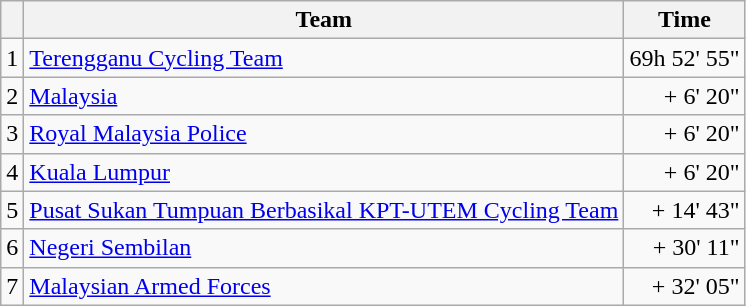<table class=wikitable>
<tr>
<th></th>
<th>Team</th>
<th>Time</th>
</tr>
<tr>
<td>1</td>
<td><a href='#'>Terengganu Cycling Team</a></td>
<td align=right>69h 52' 55"</td>
</tr>
<tr>
<td>2</td>
<td><a href='#'>Malaysia</a></td>
<td align=right>+ 6' 20"</td>
</tr>
<tr>
<td>3</td>
<td><a href='#'>Royal Malaysia Police</a></td>
<td align=right>+ 6' 20"</td>
</tr>
<tr>
<td>4</td>
<td><a href='#'>Kuala Lumpur</a></td>
<td align=right>+ 6' 20"</td>
</tr>
<tr>
<td>5</td>
<td><a href='#'>Pusat Sukan Tumpuan Berbasikal KPT-UTEM Cycling Team</a></td>
<td align=right>+ 14' 43"</td>
</tr>
<tr>
<td>6</td>
<td><a href='#'>Negeri Sembilan</a></td>
<td align=right>+ 30' 11"</td>
</tr>
<tr>
<td>7</td>
<td><a href='#'>Malaysian Armed Forces</a></td>
<td align=right>+ 32' 05"</td>
</tr>
</table>
